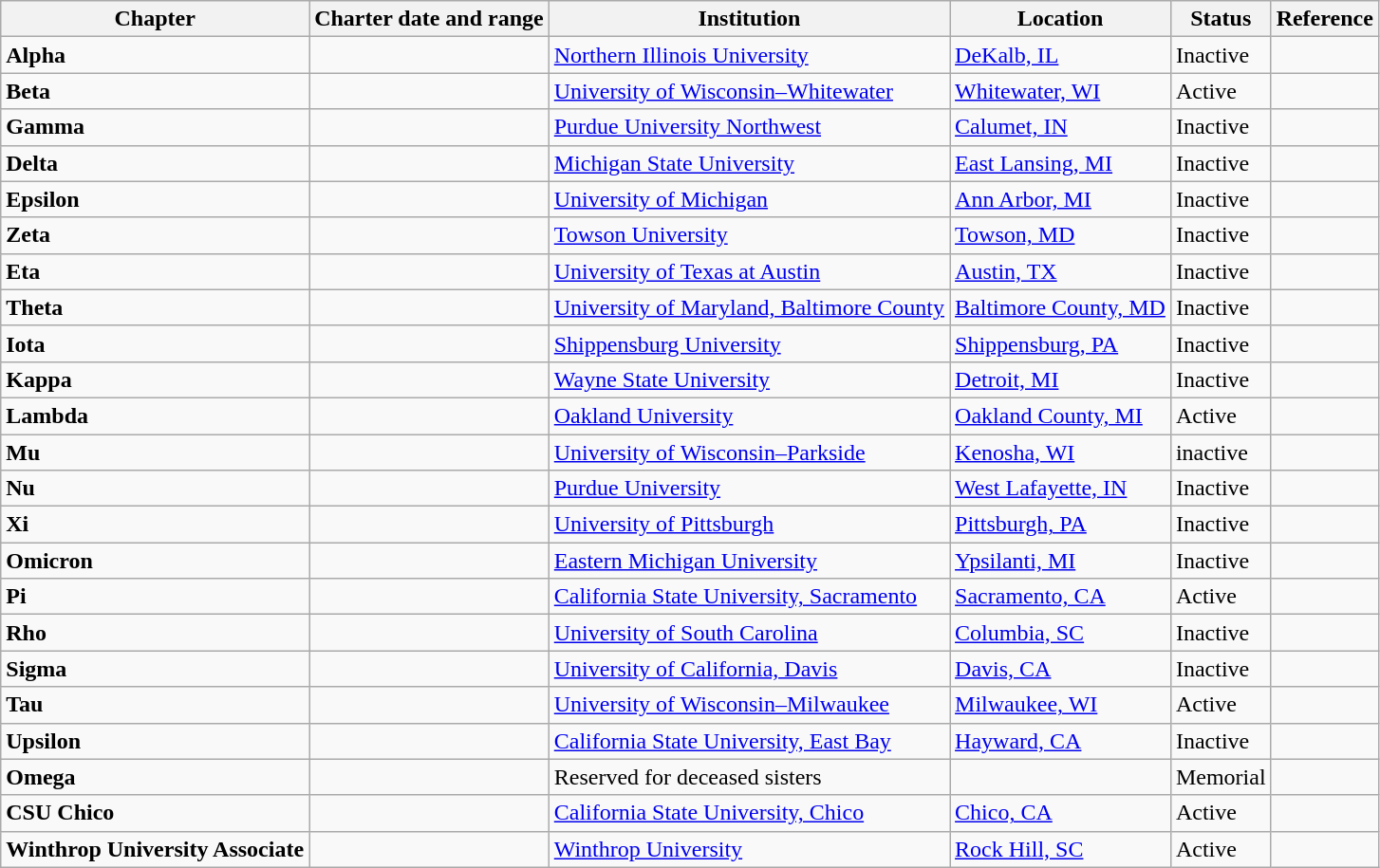<table class="wikitable sortable">
<tr>
<th>Chapter</th>
<th>Charter date and range</th>
<th>Institution</th>
<th>Location</th>
<th>Status</th>
<th>Reference</th>
</tr>
<tr>
<td><strong>Alpha</strong></td>
<td></td>
<td><a href='#'>Northern Illinois University</a></td>
<td><a href='#'>DeKalb, IL</a></td>
<td>Inactive</td>
<td></td>
</tr>
<tr>
<td><strong>Beta</strong></td>
<td></td>
<td><a href='#'>University of Wisconsin–Whitewater</a></td>
<td><a href='#'>Whitewater, WI</a></td>
<td>Active</td>
<td></td>
</tr>
<tr>
<td><strong>Gamma</strong></td>
<td></td>
<td><a href='#'>Purdue University Northwest</a></td>
<td><a href='#'>Calumet, IN</a></td>
<td>Inactive</td>
<td></td>
</tr>
<tr>
<td><strong>Delta</strong></td>
<td></td>
<td><a href='#'>Michigan State University</a></td>
<td><a href='#'>East Lansing, MI</a></td>
<td>Inactive</td>
<td></td>
</tr>
<tr>
<td><strong>Epsilon</strong></td>
<td></td>
<td><a href='#'>University of Michigan</a></td>
<td><a href='#'>Ann Arbor, MI</a></td>
<td>Inactive</td>
<td></td>
</tr>
<tr>
<td><strong>Zeta</strong></td>
<td></td>
<td><a href='#'>Towson University</a></td>
<td><a href='#'>Towson, MD</a></td>
<td>Inactive</td>
<td></td>
</tr>
<tr>
<td><strong>Eta</strong></td>
<td></td>
<td><a href='#'>University of Texas at Austin</a></td>
<td><a href='#'>Austin, TX</a></td>
<td>Inactive</td>
<td></td>
</tr>
<tr>
<td><strong>Theta</strong></td>
<td></td>
<td><a href='#'>University of Maryland, Baltimore County</a></td>
<td><a href='#'>Baltimore County, MD</a></td>
<td>Inactive</td>
<td></td>
</tr>
<tr>
<td><strong>Iota</strong></td>
<td></td>
<td><a href='#'>Shippensburg University</a></td>
<td><a href='#'>Shippensburg, PA</a></td>
<td>Inactive</td>
<td></td>
</tr>
<tr>
<td><strong>Kappa</strong></td>
<td></td>
<td><a href='#'>Wayne State University</a></td>
<td><a href='#'>Detroit, MI</a></td>
<td>Inactive</td>
<td></td>
</tr>
<tr>
<td><strong>Lambda</strong></td>
<td></td>
<td><a href='#'>Oakland University</a></td>
<td><a href='#'>Oakland County, MI</a></td>
<td>Active</td>
<td></td>
</tr>
<tr>
<td><strong>Mu</strong></td>
<td></td>
<td><a href='#'>University of Wisconsin–Parkside</a></td>
<td><a href='#'>Kenosha, WI</a></td>
<td>inactive</td>
<td></td>
</tr>
<tr>
<td><strong>Nu</strong></td>
<td></td>
<td><a href='#'>Purdue University</a></td>
<td><a href='#'>West Lafayette, IN</a></td>
<td>Inactive</td>
<td></td>
</tr>
<tr>
<td><strong>Xi</strong></td>
<td></td>
<td><a href='#'>University of Pittsburgh</a></td>
<td><a href='#'>Pittsburgh, PA</a></td>
<td>Inactive</td>
<td></td>
</tr>
<tr>
<td><strong>Omicron</strong></td>
<td></td>
<td><a href='#'>Eastern Michigan University</a></td>
<td><a href='#'>Ypsilanti, MI</a></td>
<td>Inactive</td>
<td></td>
</tr>
<tr>
<td><strong>Pi</strong></td>
<td></td>
<td><a href='#'>California State University, Sacramento</a></td>
<td><a href='#'>Sacramento, CA</a></td>
<td>Active</td>
<td></td>
</tr>
<tr>
<td><strong>Rho</strong></td>
<td></td>
<td><a href='#'>University of South Carolina</a></td>
<td><a href='#'>Columbia, SC</a></td>
<td>Inactive</td>
<td></td>
</tr>
<tr>
<td><strong>Sigma</strong></td>
<td></td>
<td><a href='#'>University of California, Davis</a></td>
<td><a href='#'>Davis, CA</a></td>
<td>Inactive</td>
<td></td>
</tr>
<tr>
<td><strong>Tau</strong></td>
<td></td>
<td><a href='#'>University of Wisconsin–Milwaukee</a></td>
<td><a href='#'>Milwaukee, WI</a></td>
<td>Active</td>
<td></td>
</tr>
<tr>
<td><strong>Upsilon</strong></td>
<td></td>
<td><a href='#'>California State University, East Bay</a></td>
<td><a href='#'>Hayward, CA</a></td>
<td>Inactive</td>
<td></td>
</tr>
<tr>
<td><strong>Omega</strong></td>
<td></td>
<td>Reserved for deceased sisters</td>
<td></td>
<td>Memorial</td>
<td></td>
</tr>
<tr>
<td><strong>CSU Chico</strong></td>
<td></td>
<td><a href='#'>California State University, Chico</a></td>
<td><a href='#'>Chico, CA</a></td>
<td>Active</td>
<td></td>
</tr>
<tr>
<td><strong>Winthrop University Associate</strong></td>
<td></td>
<td><a href='#'>Winthrop University</a></td>
<td><a href='#'>Rock Hill, SC</a></td>
<td>Active</td>
<td></td>
</tr>
</table>
